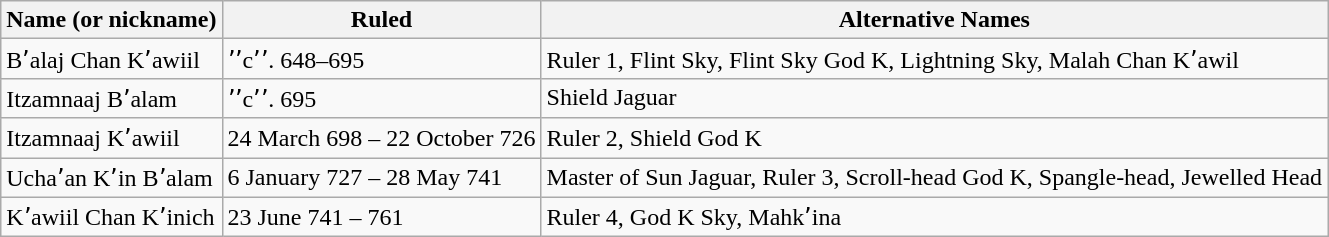<table class="wikitable">
<tr>
<th>Name (or nickname)</th>
<th>Ruled</th>
<th>Alternative Names</th>
</tr>
<tr>
<td>Bʼalaj Chan Kʼawiil</td>
<td>ʼʼcʼʼ. 648–695</td>
<td>Ruler 1, Flint Sky, Flint Sky God K, Lightning Sky, Malah Chan Kʼawil</td>
</tr>
<tr>
<td>Itzamnaaj Bʼalam</td>
<td>ʼʼcʼʼ. 695</td>
<td>Shield Jaguar</td>
</tr>
<tr>
<td>Itzamnaaj Kʼawiil</td>
<td>24 March 698 – 22 October 726</td>
<td>Ruler 2, Shield God K</td>
</tr>
<tr>
<td>Uchaʼan Kʼin Bʼalam</td>
<td>6 January 727 – 28 May 741</td>
<td>Master of Sun Jaguar, Ruler 3, Scroll-head God K, Spangle-head, Jewelled Head</td>
</tr>
<tr>
<td>Kʼawiil Chan Kʼinich</td>
<td>23 June 741 – 761</td>
<td>Ruler 4, God K Sky, Mahkʼina</td>
</tr>
</table>
